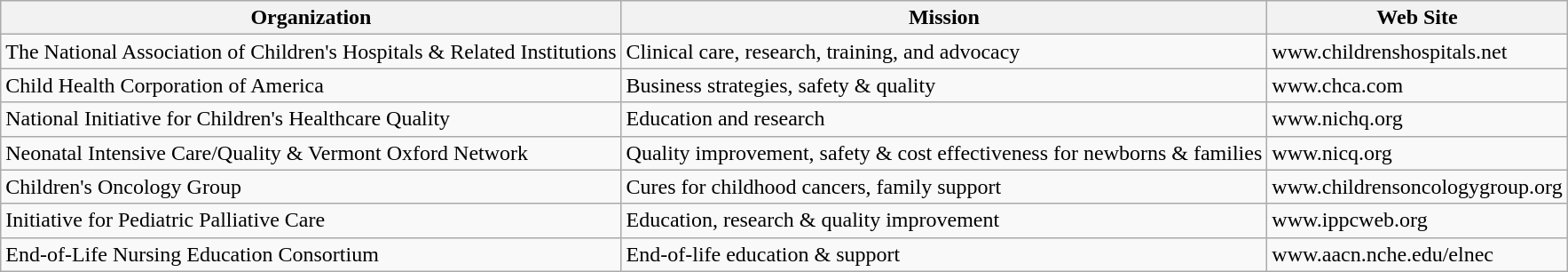<table class="wikitable">
<tr>
<th>Organization</th>
<th>Mission</th>
<th>Web Site</th>
</tr>
<tr>
<td>The National Association of Children's Hospitals & Related Institutions</td>
<td>Clinical care, research, training, and advocacy</td>
<td>www.childrenshospitals.net</td>
</tr>
<tr>
<td>Child Health Corporation of America</td>
<td>Business strategies, safety & quality</td>
<td>www.chca.com</td>
</tr>
<tr>
<td>National Initiative for Children's Healthcare Quality</td>
<td>Education and research</td>
<td>www.nichq.org</td>
</tr>
<tr>
<td>Neonatal Intensive Care/Quality & Vermont Oxford Network</td>
<td>Quality improvement, safety & cost effectiveness for newborns & families</td>
<td>www.nicq.org</td>
</tr>
<tr>
<td>Children's Oncology Group</td>
<td>Cures for childhood cancers, family support</td>
<td>www.childrensoncologygroup.org</td>
</tr>
<tr>
<td>Initiative for Pediatric Palliative Care</td>
<td>Education, research & quality improvement</td>
<td>www.ippcweb.org</td>
</tr>
<tr>
<td>End-of-Life Nursing Education Consortium</td>
<td>End-of-life education & support</td>
<td>www.aacn.nche.edu/elnec</td>
</tr>
</table>
